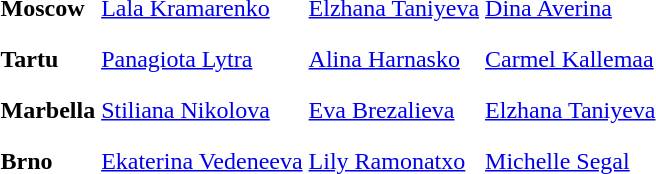<table>
<tr>
<th scope=row style="text-align:left">Moscow</th>
<td style="height:30px;"> <a href='#'>Lala Kramarenko</a></td>
<td style="height:30px;"> <a href='#'>Elzhana Taniyeva</a></td>
<td style="height:30px;"> <a href='#'>Dina Averina</a></td>
</tr>
<tr>
<th scope=row style="text-align:left">Tartu</th>
<td style="height:30px;"> <a href='#'>Panagiota Lytra</a></td>
<td style="height:30px;"> <a href='#'>Alina Harnasko</a></td>
<td style="height:30px;"> <a href='#'>Carmel Kallemaa</a></td>
</tr>
<tr>
<th scope=row style="text-align:left">Marbella</th>
<td style="height:30px;"> <a href='#'>Stiliana Nikolova</a></td>
<td style="height:30px;"> <a href='#'>Eva Brezalieva</a></td>
<td style="height:30px;"> <a href='#'>Elzhana Taniyeva</a></td>
</tr>
<tr>
<th scope=row style="text-align:left">Brno</th>
<td style="height:30px;"> <a href='#'>Ekaterina Vedeneeva</a></td>
<td style="height:30px;"> <a href='#'>Lily Ramonatxo</a></td>
<td style="height:30px;"> <a href='#'>Michelle Segal</a></td>
</tr>
<tr>
</tr>
</table>
